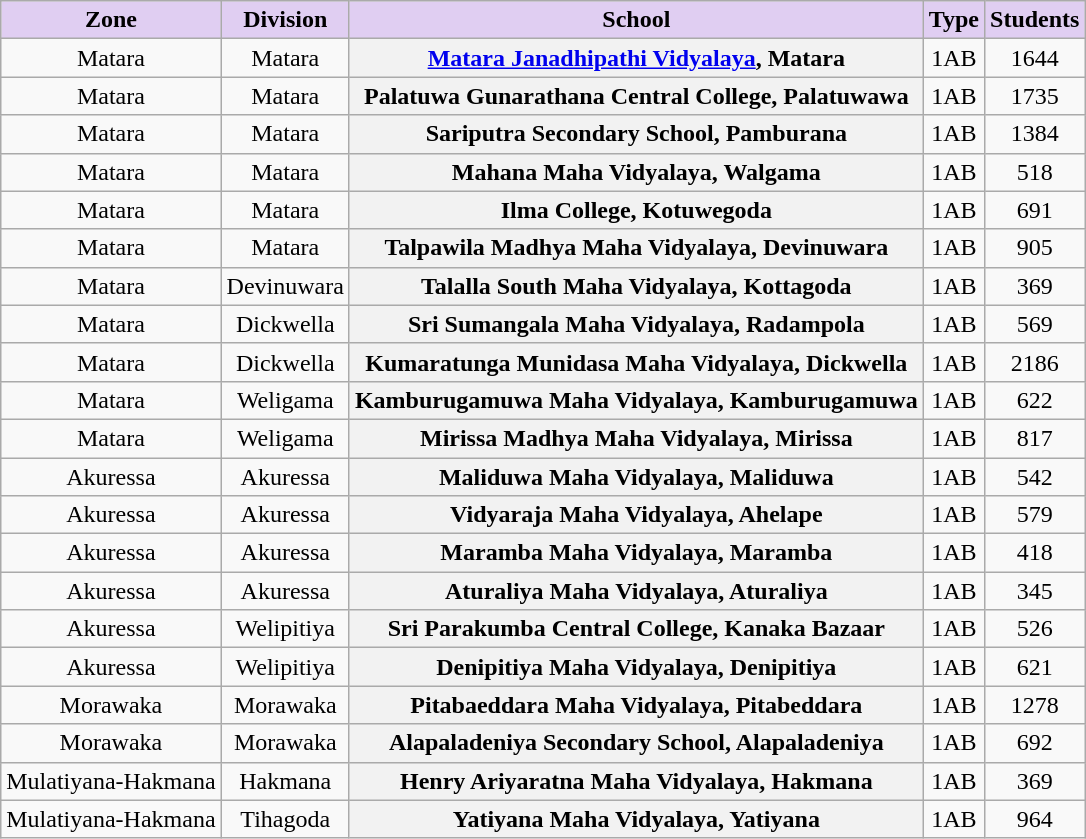<table class="wikitable sortable" style="text-align:center; font-size:100%">
<tr valign=bottom>
<th style="background-color:#E0CEF2;">Zone</th>
<th style="background-color:#E0CEF2;">Division</th>
<th style="background-color:#E0CEF2;">School</th>
<th style="background-color:#E0CEF2;">Type</th>
<th style="background-color:#E0CEF2;">Students</th>
</tr>
<tr>
<td>Matara</td>
<td>Matara</td>
<th><a href='#'>Matara Janadhipathi Vidyalaya</a>, Matara</th>
<td>1AB</td>
<td>1644</td>
</tr>
<tr>
<td>Matara</td>
<td>Matara</td>
<th>Palatuwa Gunarathana Central College, Palatuwawa</th>
<td>1AB</td>
<td>1735</td>
</tr>
<tr>
<td>Matara</td>
<td>Matara</td>
<th>Sariputra Secondary School, Pamburana</th>
<td>1AB</td>
<td>1384</td>
</tr>
<tr>
<td>Matara</td>
<td>Matara</td>
<th>Mahana Maha Vidyalaya, Walgama</th>
<td>1AB</td>
<td>518</td>
</tr>
<tr>
<td>Matara</td>
<td>Matara</td>
<th>Ilma College, Kotuwegoda</th>
<td>1AB</td>
<td>691</td>
</tr>
<tr>
<td>Matara</td>
<td>Matara</td>
<th>Talpawila Madhya Maha Vidyalaya, Devinuwara</th>
<td>1AB</td>
<td>905</td>
</tr>
<tr>
<td>Matara</td>
<td>Devinuwara</td>
<th>Talalla South Maha Vidyalaya, Kottagoda</th>
<td>1AB</td>
<td>369</td>
</tr>
<tr>
<td>Matara</td>
<td>Dickwella</td>
<th>Sri Sumangala Maha Vidyalaya, Radampola</th>
<td>1AB</td>
<td>569</td>
</tr>
<tr>
<td>Matara</td>
<td>Dickwella</td>
<th>Kumaratunga Munidasa Maha Vidyalaya, Dickwella</th>
<td>1AB</td>
<td>2186</td>
</tr>
<tr>
<td>Matara</td>
<td>Weligama</td>
<th>Kamburugamuwa Maha Vidyalaya, Kamburugamuwa</th>
<td>1AB</td>
<td>622</td>
</tr>
<tr>
<td>Matara</td>
<td>Weligama</td>
<th>Mirissa Madhya Maha Vidyalaya, Mirissa</th>
<td>1AB</td>
<td>817</td>
</tr>
<tr>
<td>Akuressa</td>
<td>Akuressa</td>
<th>Maliduwa Maha Vidyalaya, Maliduwa</th>
<td>1AB</td>
<td>542</td>
</tr>
<tr>
<td>Akuressa</td>
<td>Akuressa</td>
<th>Vidyaraja Maha Vidyalaya, Ahelape</th>
<td>1AB</td>
<td>579</td>
</tr>
<tr>
<td>Akuressa</td>
<td>Akuressa</td>
<th>Maramba Maha Vidyalaya, Maramba</th>
<td>1AB</td>
<td>418</td>
</tr>
<tr>
<td>Akuressa</td>
<td>Akuressa</td>
<th>Aturaliya Maha Vidyalaya, Aturaliya</th>
<td>1AB</td>
<td>345</td>
</tr>
<tr>
<td>Akuressa</td>
<td>Welipitiya</td>
<th>Sri Parakumba Central College, Kanaka Bazaar</th>
<td>1AB</td>
<td>526</td>
</tr>
<tr>
<td>Akuressa</td>
<td>Welipitiya</td>
<th>Denipitiya Maha Vidyalaya, Denipitiya</th>
<td>1AB</td>
<td>621</td>
</tr>
<tr>
<td>Morawaka</td>
<td>Morawaka</td>
<th>Pitabaeddara Maha Vidyalaya, Pitabeddara</th>
<td>1AB</td>
<td>1278</td>
</tr>
<tr>
<td>Morawaka</td>
<td>Morawaka</td>
<th>Alapaladeniya Secondary School, Alapaladeniya</th>
<td>1AB</td>
<td>692</td>
</tr>
<tr>
<td>Mulatiyana-Hakmana</td>
<td>Hakmana</td>
<th>Henry Ariyaratna Maha Vidyalaya, Hakmana</th>
<td>1AB</td>
<td>369</td>
</tr>
<tr>
<td>Mulatiyana-Hakmana</td>
<td>Tihagoda</td>
<th>Yatiyana Maha Vidyalaya, Yatiyana</th>
<td>1AB</td>
<td>964</td>
</tr>
</table>
